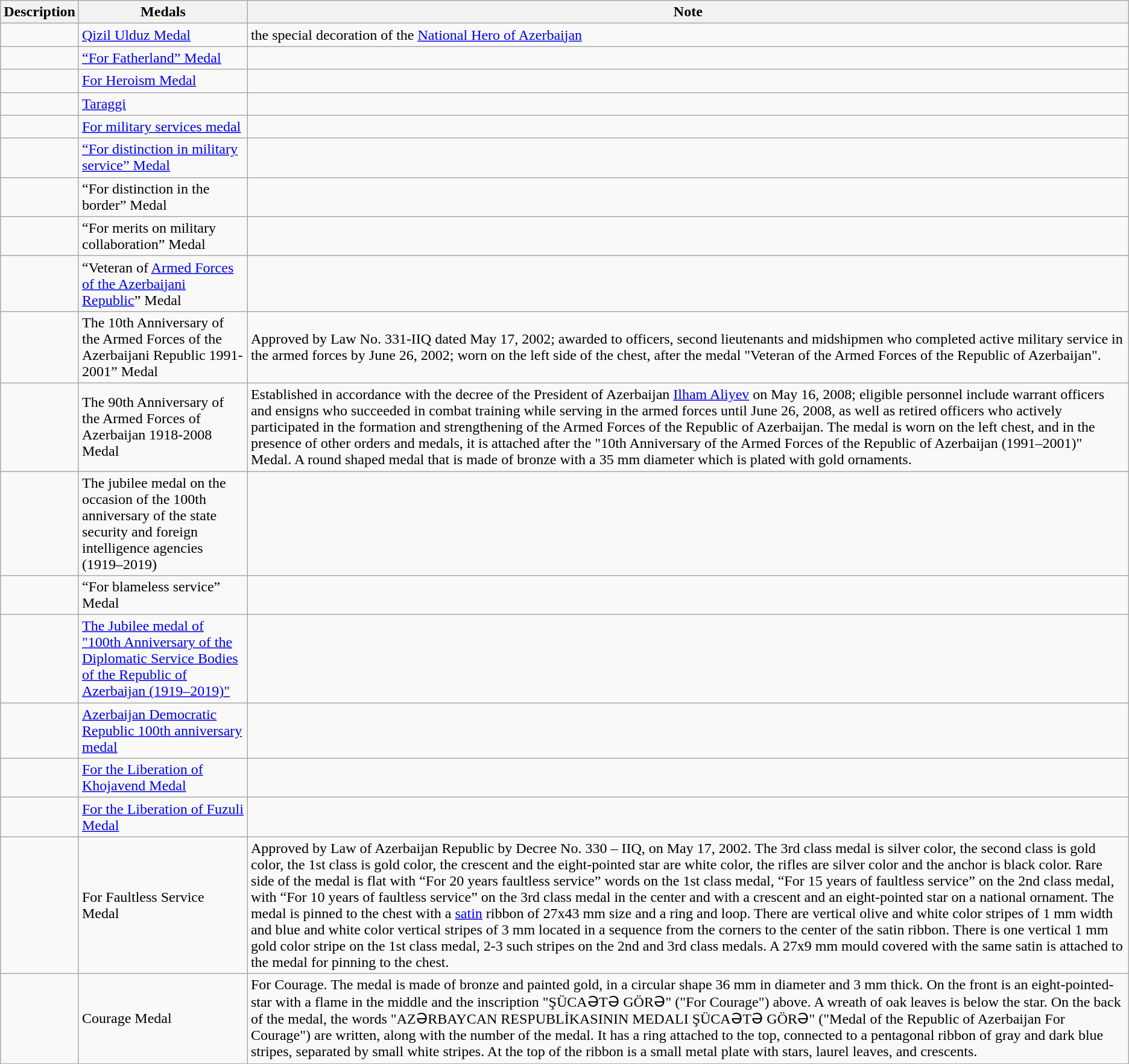<table class="wikitable">
<tr>
<th>Description</th>
<th>Medals</th>
<th>Note</th>
</tr>
<tr>
<td></td>
<td><a href='#'>Qizil Ulduz Medal</a></td>
<td>the special decoration of the <a href='#'>National Hero of Azerbaijan</a></td>
</tr>
<tr>
<td></td>
<td><a href='#'>“For Fatherland” Medal</a></td>
<td></td>
</tr>
<tr>
<td></td>
<td><a href='#'>For Heroism Medal</a></td>
<td></td>
</tr>
<tr>
<td></td>
<td><a href='#'>Taraggi</a></td>
<td></td>
</tr>
<tr>
<td></td>
<td><a href='#'>For military services medal</a></td>
<td></td>
</tr>
<tr>
<td></td>
<td><a href='#'>
“For distinction in military service” Medal</a></td>
<td></td>
</tr>
<tr>
<td></td>
<td>“For distinction in the border” Medal</td>
<td></td>
</tr>
<tr>
<td></td>
<td>“For merits on military collaboration” Medal</td>
<td></td>
</tr>
<tr>
<td></td>
<td>“Veteran of <a href='#'>Armed Forces of the Azerbaijani Republic</a>” Medal</td>
<td></td>
</tr>
<tr>
<td></td>
<td><span>The 10th Anniversary of the Armed Forces of the Azerbaijani Republic 1991-2001” Medal</span></td>
<td>Approved by Law No. 331-IIQ dated May 17, 2002; awarded to officers, second lieutenants and midshipmen who completed active military service in the armed forces by June 26, 2002; worn on the left side of the chest, after the medal "Veteran of the Armed Forces of the Republic of Azerbaijan".</td>
</tr>
<tr>
<td></td>
<td><span>The 90th Anniversary of the Armed Forces of Azerbaijan 1918-2008 Medal</span></td>
<td>Established in accordance with the decree of the President of Azerbaijan <a href='#'>Ilham Aliyev</a> on May 16, 2008; eligible personnel include warrant officers and ensigns who succeeded in combat training while serving in the armed forces  until June 26, 2008, as well as retired officers who actively participated in the formation and strengthening of the Armed Forces of the Republic of Azerbaijan. The medal is worn on the left chest, and in the presence of other orders and medals, it is attached after the "10th Anniversary of the Armed Forces of the Republic of Azerbaijan (1991–2001)" Medal. A round shaped medal that is made of bronze with a 35 mm diameter which is plated with gold ornaments.</td>
</tr>
<tr>
<td></td>
<td>The jubilee medal on the occasion of the 100th anniversary of the state security and foreign intelligence agencies (1919–2019)</td>
<td></td>
</tr>
<tr>
<td></td>
<td>“For blameless service” Medal</td>
<td></td>
</tr>
<tr>
<td></td>
<td><a href='#'>The Jubilee medal of "100th Anniversary of the Diplomatic Service Bodies of the Republic of Azerbaijan (1919–2019)"</a></td>
<td></td>
</tr>
<tr>
<td></td>
<td><a href='#'>Azerbaijan Democratic Republic 100th anniversary medal</a></td>
<td></td>
</tr>
<tr>
<td></td>
<td><a href='#'>For the Liberation of Khojavend Medal</a></td>
<td></td>
</tr>
<tr>
<td></td>
<td><a href='#'>For the Liberation of Fuzuli Medal</a></td>
<td></td>
</tr>
<tr>
<td></td>
<td><span>For Faultless Service Medal</span></td>
<td>Approved by Law of Azerbaijan Republic by Decree No. 330 – IIQ, on May 17, 2002. The 3rd class medal is silver color, the second class is gold color, the 1st class is gold color, the crescent and the eight-pointed star are white color, the rifles are silver color and the anchor is black color. Rare side of the medal is flat with “For 20 years faultless service” words on the 1st class medal, “For 15 years of faultless service” on the 2nd class medal, with “For 10 years of faultless service” on the 3rd class medal in the center and with a crescent and an eight-pointed star on a national ornament. The medal is pinned to the chest with a <a href='#'>satin</a> ribbon of 27x43 mm size and a ring and loop. There are vertical olive and white color stripes of 1 mm width and blue and white color vertical stripes of 3 mm located in a sequence from the corners to the center of the satin ribbon. There is one vertical 1 mm gold color stripe on the 1st class medal, 2-3 such stripes on the 2nd and 3rd class medals. A 27x9 mm mould covered with the same satin is attached to the medal for pinning to the chest.</td>
</tr>
<tr>
<td></td>
<td><span>Courage Medal</span></td>
<td>For Courage. The medal is made of bronze and painted gold, in a circular shape 36 mm in diameter and 3 mm thick. On the front is an eight-pointed-star with a flame in the middle and the inscription "ŞÜCAƏTƏ GÖRƏ" ("For Courage") above. A wreath of oak leaves is below the star. On the back of the medal, the words "AZƏRBAYCAN RESPUBLİKASININ MEDALI ŞÜCAƏTƏ GÖRƏ" ("Medal of the Republic of Azerbaijan For Courage") are written, along with the number of the medal. It has a ring attached to the top, connected to a pentagonal ribbon of gray and dark blue stripes, separated by small white stripes. At the top of the ribbon is a small metal plate with stars, laurel leaves, and crescents.</td>
</tr>
</table>
